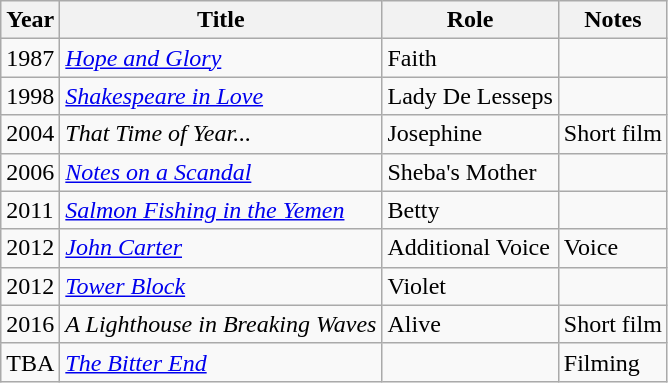<table class="wikitable sortable">
<tr>
<th>Year</th>
<th>Title</th>
<th>Role</th>
<th class="unsortable">Notes</th>
</tr>
<tr>
<td>1987</td>
<td><em><a href='#'>Hope and Glory</a></em></td>
<td>Faith</td>
<td></td>
</tr>
<tr>
<td>1998</td>
<td><em><a href='#'>Shakespeare in Love</a></em></td>
<td>Lady De Lesseps</td>
<td></td>
</tr>
<tr>
<td>2004</td>
<td><em>That Time of Year...</em></td>
<td>Josephine</td>
<td>Short film</td>
</tr>
<tr>
<td>2006</td>
<td><em><a href='#'>Notes on a Scandal</a></em></td>
<td>Sheba's Mother</td>
<td></td>
</tr>
<tr>
<td>2011</td>
<td><em><a href='#'>Salmon Fishing in the Yemen</a></em></td>
<td>Betty</td>
<td></td>
</tr>
<tr>
<td>2012</td>
<td><em><a href='#'>John Carter</a></em></td>
<td>Additional Voice</td>
<td>Voice</td>
</tr>
<tr>
<td>2012</td>
<td><em><a href='#'>Tower Block</a></em></td>
<td>Violet</td>
<td></td>
</tr>
<tr>
<td>2016</td>
<td><em>A Lighthouse in Breaking Waves</em></td>
<td>Alive</td>
<td>Short film</td>
</tr>
<tr>
<td>TBA</td>
<td><em><a href='#'>The Bitter End</a></em></td>
<td></td>
<td>Filming</td>
</tr>
</table>
